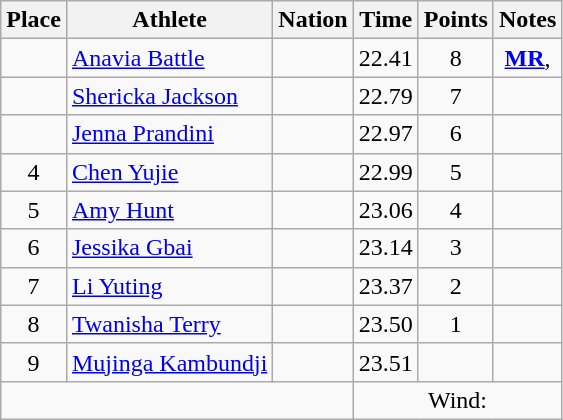<table class="wikitable mw-datatable sortable" style="text-align:center;">
<tr>
<th scope="col">Place</th>
<th scope="col">Athlete</th>
<th scope="col">Nation</th>
<th scope="col">Time</th>
<th scope="col">Points</th>
<th scope="col">Notes</th>
</tr>
<tr>
<td></td>
<td align="left"><a href='#'>Anavia Battle</a></td>
<td align="left"></td>
<td>22.41</td>
<td>8</td>
<td><strong><a href='#'>MR</a></strong>, </td>
</tr>
<tr>
<td></td>
<td align="left"><a href='#'>Shericka Jackson</a></td>
<td align="left"></td>
<td>22.79</td>
<td>7</td>
<td></td>
</tr>
<tr>
<td></td>
<td align="left"><a href='#'>Jenna Prandini</a></td>
<td align="left"></td>
<td>22.97</td>
<td>6</td>
<td></td>
</tr>
<tr>
<td>4</td>
<td align="left"><a href='#'>Chen Yujie</a></td>
<td align="left"></td>
<td>22.99</td>
<td>5</td>
<td></td>
</tr>
<tr>
<td>5</td>
<td align="left"><a href='#'>Amy Hunt</a></td>
<td align="left"></td>
<td>23.06</td>
<td>4</td>
<td></td>
</tr>
<tr>
<td>6</td>
<td align="left"><a href='#'>Jessika Gbai</a></td>
<td align="left"></td>
<td>23.14</td>
<td>3</td>
<td></td>
</tr>
<tr>
<td>7</td>
<td align="left"><a href='#'>Li Yuting</a></td>
<td align="left"></td>
<td>23.37</td>
<td>2</td>
<td></td>
</tr>
<tr>
<td>8</td>
<td align="left"><a href='#'>Twanisha Terry</a></td>
<td align="left"></td>
<td>23.50</td>
<td>1</td>
<td></td>
</tr>
<tr>
<td>9</td>
<td align="left"><a href='#'>Mujinga Kambundji</a></td>
<td align="left"></td>
<td>23.51</td>
<td></td>
<td></td>
</tr>
<tr class="sortbottom">
<td colspan="3"></td>
<td colspan="3">Wind: </td>
</tr>
</table>
